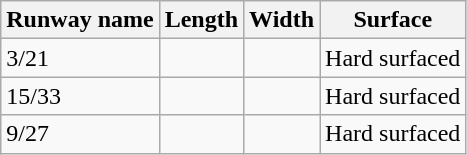<table class="wikitable">
<tr>
<th>Runway name</th>
<th>Length</th>
<th>Width</th>
<th>Surface</th>
</tr>
<tr>
<td>3/21</td>
<td></td>
<td></td>
<td>Hard surfaced</td>
</tr>
<tr>
<td>15/33</td>
<td></td>
<td></td>
<td>Hard surfaced</td>
</tr>
<tr>
<td>9/27</td>
<td></td>
<td></td>
<td>Hard surfaced</td>
</tr>
</table>
